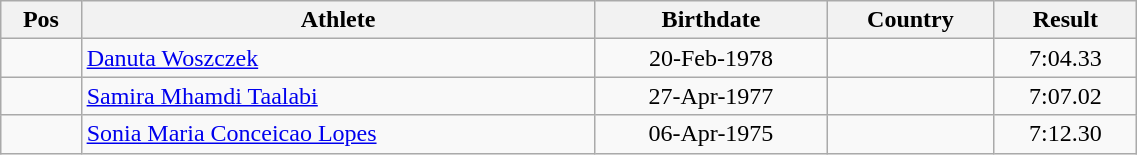<table class="wikitable"  style="text-align:center; width:60%;">
<tr>
<th>Pos</th>
<th>Athlete</th>
<th>Birthdate</th>
<th>Country</th>
<th>Result</th>
</tr>
<tr>
<td align=center></td>
<td align=left><a href='#'>Danuta Woszczek</a></td>
<td>20-Feb-1978</td>
<td align=left></td>
<td>7:04.33</td>
</tr>
<tr>
<td align=center></td>
<td align=left><a href='#'>Samira Mhamdi Taalabi</a></td>
<td>27-Apr-1977</td>
<td align=left></td>
<td>7:07.02</td>
</tr>
<tr>
<td align=center></td>
<td align=left><a href='#'>Sonia Maria Conceicao Lopes</a></td>
<td>06-Apr-1975</td>
<td align=left></td>
<td>7:12.30</td>
</tr>
</table>
